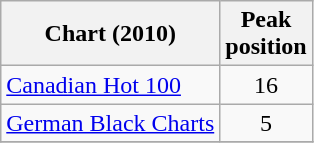<table class="wikitable sortable">
<tr>
<th align="left">Chart (2010)</th>
<th align="center">Peak <br>position</th>
</tr>
<tr>
<td align="left"><a href='#'>Canadian Hot 100</a></td>
<td align="center">16</td>
</tr>
<tr>
<td align="left"><a href='#'>German Black Charts</a></td>
<td align="center">5</td>
</tr>
<tr>
</tr>
</table>
